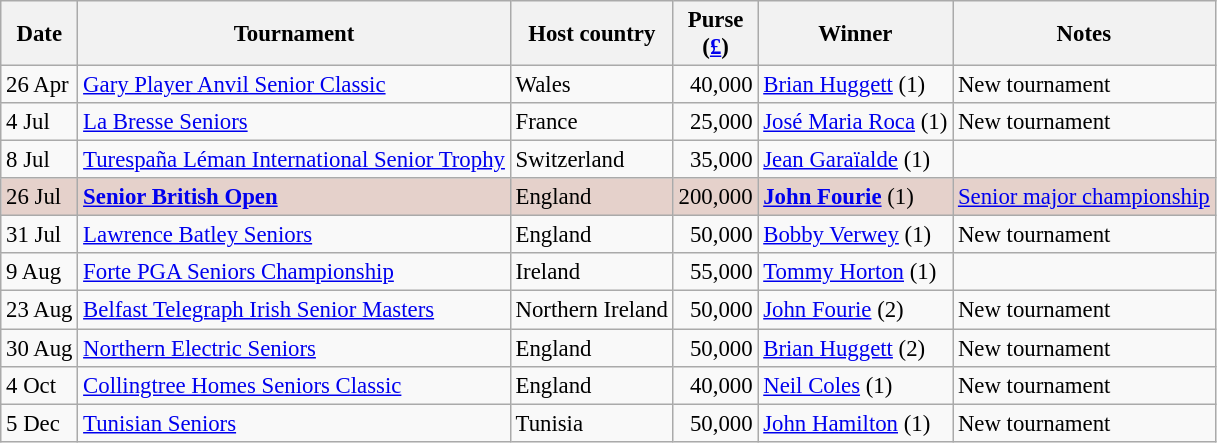<table class="wikitable" style="font-size:95%">
<tr>
<th>Date</th>
<th>Tournament</th>
<th>Host country</th>
<th>Purse<br>(<a href='#'>£</a>)</th>
<th>Winner</th>
<th>Notes</th>
</tr>
<tr>
<td>26 Apr</td>
<td><a href='#'>Gary Player Anvil Senior Classic</a></td>
<td>Wales</td>
<td align=right>40,000</td>
<td> <a href='#'>Brian Huggett</a> (1)</td>
<td>New tournament</td>
</tr>
<tr>
<td>4 Jul</td>
<td><a href='#'>La Bresse Seniors</a></td>
<td>France</td>
<td align=right>25,000</td>
<td> <a href='#'>José Maria Roca</a> (1)</td>
<td>New tournament</td>
</tr>
<tr>
<td>8 Jul</td>
<td><a href='#'>Turespaña Léman International Senior Trophy</a></td>
<td>Switzerland</td>
<td align=right>35,000</td>
<td> <a href='#'>Jean Garaïalde</a> (1)</td>
<td></td>
</tr>
<tr style="background:#e5d1cb;">
<td>26 Jul</td>
<td><strong><a href='#'>Senior British Open</a></strong></td>
<td>England</td>
<td align=right>200,000</td>
<td> <strong><a href='#'>John Fourie</a></strong> (1)</td>
<td><a href='#'>Senior major championship</a></td>
</tr>
<tr>
<td>31 Jul</td>
<td><a href='#'>Lawrence Batley Seniors</a></td>
<td>England</td>
<td align=right>50,000</td>
<td> <a href='#'>Bobby Verwey</a> (1)</td>
<td>New tournament</td>
</tr>
<tr>
<td>9 Aug</td>
<td><a href='#'>Forte PGA Seniors Championship</a></td>
<td>Ireland</td>
<td align=right>55,000</td>
<td> <a href='#'>Tommy Horton</a> (1)</td>
<td></td>
</tr>
<tr>
<td>23 Aug</td>
<td><a href='#'>Belfast Telegraph Irish Senior Masters</a></td>
<td>Northern Ireland</td>
<td align=right>50,000</td>
<td> <a href='#'>John Fourie</a> (2)</td>
<td>New tournament</td>
</tr>
<tr>
<td>30 Aug</td>
<td><a href='#'>Northern Electric Seniors</a></td>
<td>England</td>
<td align=right>50,000</td>
<td> <a href='#'>Brian Huggett</a> (2)</td>
<td>New tournament</td>
</tr>
<tr>
<td>4 Oct</td>
<td><a href='#'>Collingtree Homes Seniors Classic</a></td>
<td>England</td>
<td align=right>40,000</td>
<td> <a href='#'>Neil Coles</a> (1)</td>
<td>New tournament</td>
</tr>
<tr>
<td>5 Dec</td>
<td><a href='#'>Tunisian Seniors</a></td>
<td>Tunisia</td>
<td align=right>50,000</td>
<td> <a href='#'>John Hamilton</a> (1)</td>
<td>New tournament</td>
</tr>
</table>
